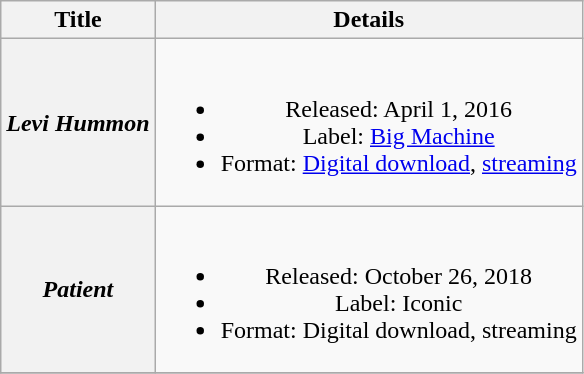<table class="wikitable plainrowheaders" style="text-align:center;">
<tr>
<th scope="col">Title</th>
<th scope="col">Details</th>
</tr>
<tr>
<th scope = "row"><em>Levi Hummon</em></th>
<td><br><ul><li>Released: April 1, 2016</li><li>Label: <a href='#'>Big Machine</a></li><li>Format: <a href='#'>Digital download</a>, <a href='#'>streaming</a></li></ul></td>
</tr>
<tr>
<th scope = "row"><em>Patient</em></th>
<td><br><ul><li>Released: October 26, 2018</li><li>Label: Iconic</li><li>Format: Digital download, streaming</li></ul></td>
</tr>
<tr>
</tr>
</table>
